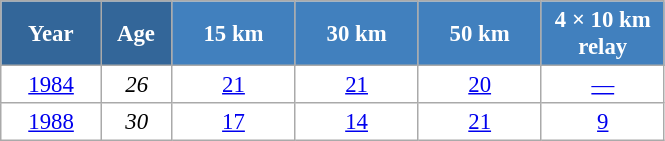<table class="wikitable" style="font-size:95%; text-align:center; border:grey solid 1px; border-collapse:collapse; background:#ffffff;">
<tr>
<th style="background-color:#369; color:white; width:60px;"> Year </th>
<th style="background-color:#369; color:white; width:40px;"> Age </th>
<th style="background-color:#4180be; color:white; width:75px;"> 15 km </th>
<th style="background-color:#4180be; color:white; width:75px;"> 30 km </th>
<th style="background-color:#4180be; color:white; width:75px;"> 50 km </th>
<th style="background-color:#4180be; color:white; width:75px;"> 4 × 10 km <br> relay </th>
</tr>
<tr>
<td><a href='#'>1984</a></td>
<td><em>26</em></td>
<td><a href='#'>21</a></td>
<td><a href='#'>21</a></td>
<td><a href='#'>20</a></td>
<td><a href='#'>—</a></td>
</tr>
<tr>
<td><a href='#'>1988</a></td>
<td><em>30</em></td>
<td><a href='#'>17</a></td>
<td><a href='#'>14</a></td>
<td><a href='#'>21</a></td>
<td><a href='#'>9</a></td>
</tr>
</table>
